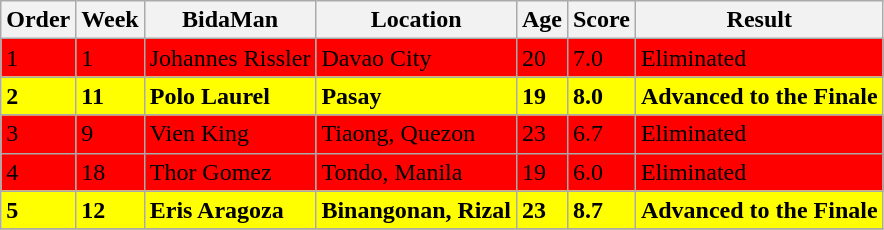<table class="wikitable sortable">
<tr>
<th>Order</th>
<th>Week</th>
<th>BidaMan</th>
<th>Location</th>
<th>Age</th>
<th>Score</th>
<th>Result</th>
</tr>
<tr>
<td style=background-color:#FF0000>1</td>
<td style="background-color:#FF0000">1</td>
<td style="background-color:#FF0000">Johannes Rissler</td>
<td style=background-color:#FF0000>Davao City</td>
<td style=background-color:#FF0000>20</td>
<td style=background-color:#FF0000>7.0</td>
<td style=background-color:#FF0000>Eliminated</td>
</tr>
<tr>
<td style=background-color:#FFFF00><strong>2</strong></td>
<td style="background-color:#FFFF00"><strong>11</strong></td>
<td style="background-color:#FFFF00"><strong>Polo Laurel</strong></td>
<td style="background-color:#FFFF00"><strong>Pasay</strong></td>
<td style="background-color:#FFFF00"><strong>19</strong></td>
<td style="background-color:#FFFF00"><strong>8.0</strong></td>
<td style="background-color:#FFFF00"><strong>Advanced to the Finale</strong></td>
</tr>
<tr>
<td style=background-color:#FF0000>3</td>
<td style="background-color:#FF0000">9</td>
<td style="background-color:#FF0000">Vien King</td>
<td style=background-color:#FF0000>Tiaong, Quezon</td>
<td style=background-color:#FF0000>23</td>
<td style=background-color:#FF0000>6.7</td>
<td style=background-color:#FF0000>Eliminated</td>
</tr>
<tr>
<td style=background-color:#FF0000>4</td>
<td style="background-color:#FF0000">18</td>
<td style="background-color:#FF0000">Thor Gomez</td>
<td style=background-color:#FF0000>Tondo, Manila</td>
<td style=background-color:#FF0000>19</td>
<td style=background-color:#FF0000>6.0</td>
<td style=background-color:#FF0000>Eliminated</td>
</tr>
<tr>
<td style=background-color:#FFFF00><strong>5</strong></td>
<td style="background-color:#FFFF00"><strong>12</strong></td>
<td style="background-color:#FFFF00"><strong>Eris Aragoza</strong></td>
<td style="background-color:#FFFF00"><strong>Binangonan, Rizal</strong></td>
<td style="background-color:#FFFF00"><strong>23</strong></td>
<td style="background-color:#FFFF00"><strong>8.7</strong></td>
<td style="background-color:#FFFF00"><strong>Advanced to the Finale</strong></td>
</tr>
<tr>
</tr>
</table>
